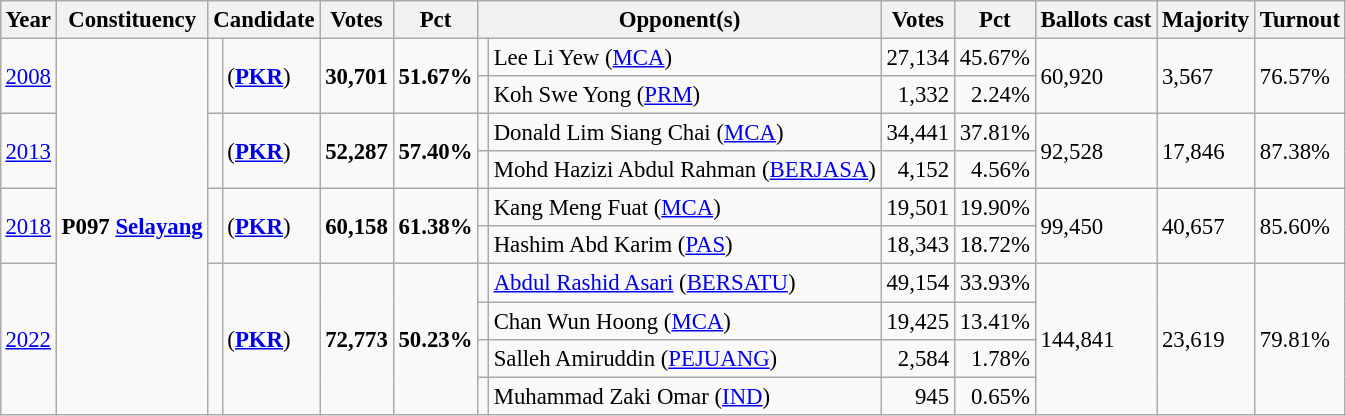<table class="wikitable" style="margin:0.5em ; font-size:95%">
<tr>
<th>Year</th>
<th>Constituency</th>
<th colspan=2>Candidate</th>
<th>Votes</th>
<th>Pct</th>
<th colspan=2>Opponent(s)</th>
<th>Votes</th>
<th>Pct</th>
<th>Ballots cast</th>
<th>Majority</th>
<th>Turnout</th>
</tr>
<tr>
<td rowspan=2><a href='#'>2008</a></td>
<td rowspan=10><strong>P097 <a href='#'>Selayang</a></strong></td>
<td rowspan=2 ></td>
<td rowspan=2> (<a href='#'><strong>PKR</strong></a>)</td>
<td rowspan=2 align="right"><strong>30,701</strong></td>
<td rowspan=2><strong>51.67%</strong></td>
<td></td>
<td>Lee Li Yew (<a href='#'>MCA</a>)</td>
<td align="right">27,134</td>
<td>45.67%</td>
<td rowspan=2>60,920</td>
<td rowspan=2>3,567</td>
<td rowspan=2>76.57%</td>
</tr>
<tr>
<td bgcolor=></td>
<td>Koh Swe Yong (<a href='#'>PRM</a>)</td>
<td align="right">1,332</td>
<td align="right">2.24%</td>
</tr>
<tr>
<td rowspan=2><a href='#'>2013</a></td>
<td rowspan=2 ></td>
<td rowspan=2> (<a href='#'><strong>PKR</strong></a>)</td>
<td rowspan=2 align="right"><strong>52,287</strong></td>
<td rowspan=2><strong>57.40%</strong></td>
<td></td>
<td>Donald Lim Siang Chai (<a href='#'>MCA</a>)</td>
<td align="right">34,441</td>
<td>37.81%</td>
<td rowspan=2>92,528</td>
<td rowspan=2>17,846</td>
<td rowspan=2>87.38%</td>
</tr>
<tr>
<td bgcolor=></td>
<td>Mohd Hazizi Abdul Rahman (<a href='#'>BERJASA</a>)</td>
<td align="right">4,152</td>
<td align="right">4.56%</td>
</tr>
<tr>
<td rowspan=2><a href='#'>2018</a></td>
<td rowspan=2 ></td>
<td rowspan=2> (<a href='#'><strong>PKR</strong></a>)</td>
<td rowspan=2 align="right"><strong>60,158</strong></td>
<td rowspan=2><strong>61.38%</strong></td>
<td></td>
<td>Kang Meng Fuat (<a href='#'>MCA</a>)</td>
<td align="right">19,501</td>
<td>19.90%</td>
<td rowspan=2>99,450</td>
<td rowspan=2>40,657</td>
<td rowspan=2>85.60%</td>
</tr>
<tr>
<td></td>
<td>Hashim Abd Karim (<a href='#'>PAS</a>)</td>
<td align="right">18,343</td>
<td>18.72%</td>
</tr>
<tr>
<td rowspan=4><a href='#'>2022</a></td>
<td rowspan=4 ></td>
<td rowspan=4> (<a href='#'><strong>PKR</strong></a>)</td>
<td rowspan=4 align="right"><strong>72,773</strong></td>
<td rowspan=4><strong>50.23%</strong></td>
<td bgcolor=></td>
<td><a href='#'>Abdul Rashid Asari</a> (<a href='#'>BERSATU</a>)</td>
<td align="right">49,154</td>
<td>33.93%</td>
<td rowspan=4>144,841</td>
<td rowspan=4>23,619</td>
<td rowspan=4>79.81%</td>
</tr>
<tr>
<td></td>
<td>Chan Wun Hoong (<a href='#'>MCA</a>)</td>
<td align="right">19,425</td>
<td>13.41%</td>
</tr>
<tr>
<td bgcolor=></td>
<td>Salleh Amiruddin (<a href='#'>PEJUANG</a>)</td>
<td align="right">2,584</td>
<td align="right">1.78%</td>
</tr>
<tr>
<td></td>
<td>Muhammad Zaki Omar (<a href='#'>IND</a>)</td>
<td align="right">945</td>
<td align="right">0.65%</td>
</tr>
</table>
